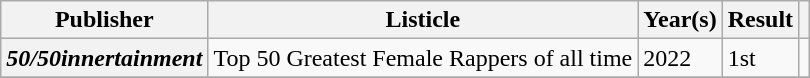<table class="wikitable plainrowheaders sortable" style="margin-right: 0;">
<tr>
<th scope="col">Publisher</th>
<th scope="col">Listicle</th>
<th scope="col">Year(s)</th>
<th scope="col">Result</th>
<th scope="col" class="unsortable"></th>
</tr>
<tr>
<th scope="row"><em>50/50innertainment</em></th>
<td>Top 50 Greatest Female Rappers of all time</td>
<td>2022</td>
<td>1st</td>
<td></td>
</tr>
<tr>
</tr>
</table>
